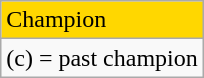<table class="wikitable">
<tr style="background:gold">
<td>Champion</td>
</tr>
<tr>
<td>(c) = past champion</td>
</tr>
</table>
